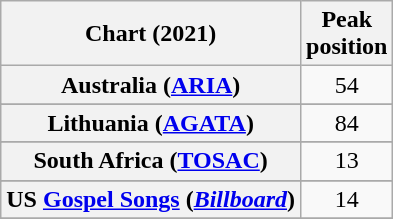<table class="wikitable sortable plainrowheaders" style="text-align:center">
<tr>
<th scope="col">Chart (2021)</th>
<th scope="col">Peak<br>position</th>
</tr>
<tr>
<th scope="row">Australia (<a href='#'>ARIA</a>)</th>
<td>54</td>
</tr>
<tr>
</tr>
<tr>
</tr>
<tr>
<th scope="row">Lithuania (<a href='#'>AGATA</a>)</th>
<td>84</td>
</tr>
<tr>
</tr>
<tr>
<th scope="row">South Africa (<a href='#'>TOSAC</a>)</th>
<td>13</td>
</tr>
<tr>
</tr>
<tr>
</tr>
<tr>
</tr>
<tr>
<th scope="row">US <a href='#'>Gospel Songs</a> (<em><a href='#'>Billboard</a></em>)</th>
<td>14</td>
</tr>
<tr>
</tr>
</table>
